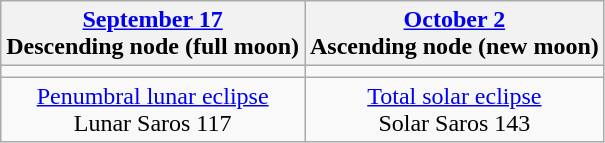<table class="wikitable">
<tr>
<th><a href='#'>September 17</a><br>Descending node (full moon)</th>
<th><a href='#'>October 2</a><br>Ascending node (new moon)<br></th>
</tr>
<tr>
<td></td>
<td></td>
</tr>
<tr align=center>
<td><a href='#'>Penumbral lunar eclipse</a><br>Lunar Saros 117</td>
<td><a href='#'>Total solar eclipse</a><br>Solar Saros 143</td>
</tr>
</table>
